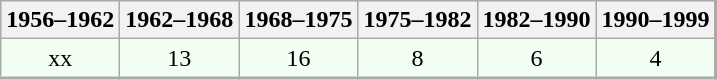<table class="wikitable center" style="margin-bottom:0.5em; border:1px solid #9999999; border-right-width:2px; border-bottom-width:2px; background:#f3fff3; text-align:center;">
<tr style="background:#dfd;">
<th>1956–1962</th>
<th>1962–1968</th>
<th>1968–1975</th>
<th>1975–1982</th>
<th>1982–1990</th>
<th>1990–1999</th>
</tr>
<tr>
<td>xx</td>
<td>13</td>
<td>16</td>
<td>8</td>
<td>6</td>
<td>4</td>
</tr>
</table>
